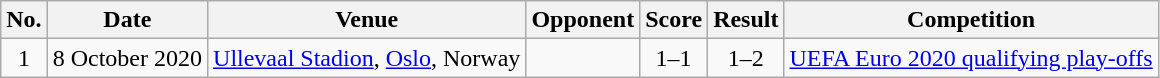<table class="wikitable">
<tr>
<th scope="col">No.</th>
<th scope="col">Date</th>
<th scope="col">Venue</th>
<th scope="col">Opponent</th>
<th scope="col">Score</th>
<th scope="col">Result</th>
<th scope="col">Competition</th>
</tr>
<tr>
<td align="center">1</td>
<td>8 October 2020</td>
<td><a href='#'>Ullevaal Stadion</a>, <a href='#'>Oslo</a>, Norway</td>
<td></td>
<td align="center">1–1</td>
<td align="center">1–2</td>
<td><a href='#'>UEFA Euro 2020 qualifying play-offs</a></td>
</tr>
</table>
